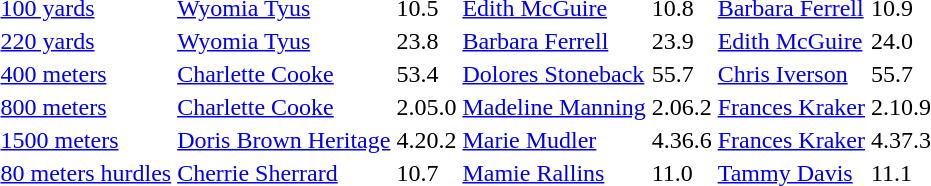<table>
<tr>
<td><a href='#'>100 yards</a><br></td>
<td><a href='#'>Wyomia Tyus</a></td>
<td>10.5</td>
<td><a href='#'>Edith McGuire</a></td>
<td>10.8</td>
<td><a href='#'>Barbara Ferrell</a></td>
<td>10.9</td>
</tr>
<tr>
<td><a href='#'>220 yards</a></td>
<td><a href='#'>Wyomia Tyus</a></td>
<td>23.8</td>
<td><a href='#'>Barbara Ferrell</a></td>
<td>23.9</td>
<td><a href='#'>Edith McGuire</a></td>
<td>24.0</td>
</tr>
<tr>
<td><a href='#'>400 meters</a></td>
<td><a href='#'>Charlette Cooke</a></td>
<td>53.4</td>
<td><a href='#'>Dolores Stoneback</a></td>
<td>55.7</td>
<td><a href='#'>Chris Iverson</a></td>
<td>55.7</td>
</tr>
<tr>
<td><a href='#'>800 meters</a></td>
<td><a href='#'>Charlette Cooke</a></td>
<td>2.05.0</td>
<td><a href='#'>Madeline Manning</a></td>
<td>2.06.2</td>
<td><a href='#'>Frances Kraker</a></td>
<td>2.10.9</td>
</tr>
<tr>
<td><a href='#'>1500 meters</a></td>
<td><a href='#'>Doris Brown Heritage</a></td>
<td>4.20.2</td>
<td><a href='#'>Marie Mudler</a></td>
<td>4.36.6</td>
<td><a href='#'>Frances Kraker</a></td>
<td>4.37.3</td>
</tr>
<tr>
<td><a href='#'>80 meters hurdles</a></td>
<td><a href='#'>Cherrie Sherrard</a></td>
<td>10.7</td>
<td><a href='#'>Mamie Rallins</a></td>
<td>11.0</td>
<td><a href='#'>Tammy Davis</a></td>
<td>11.1</td>
</tr>
</table>
